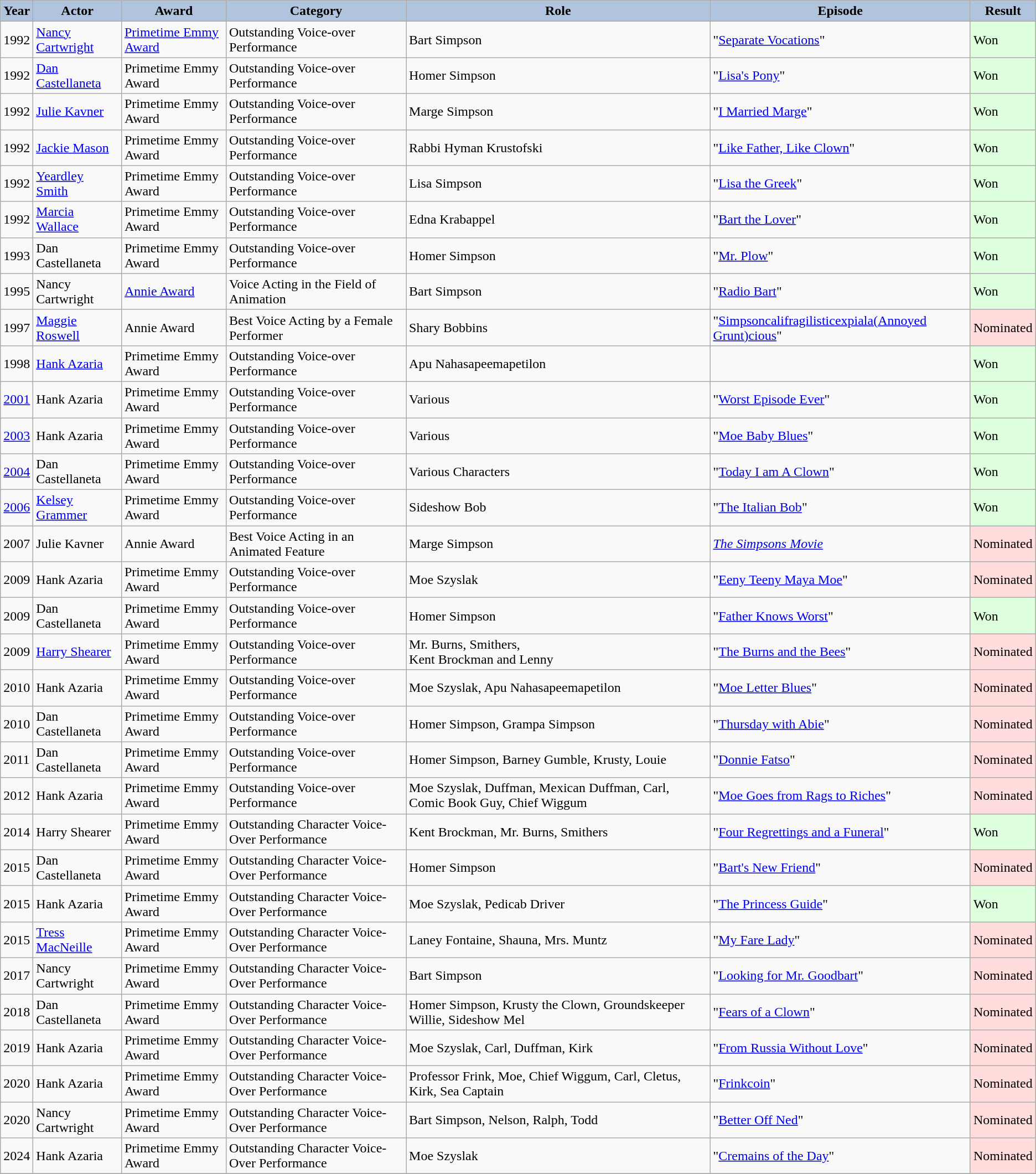<table class="wikitable sortable">
<tr>
<th style="background-color: #B0C4DE;">Year</th>
<th style="background-color: #B0C4DE;">Actor</th>
<th style="background-color: #B0C4DE;">Award</th>
<th style="background-color: #B0C4DE;">Category</th>
<th style="background-color: #B0C4DE;">Role</th>
<th style="background-color: #B0C4DE;">Episode</th>
<th style="background-color: #B0C4DE;">Result</th>
</tr>
<tr>
<td>1992</td>
<td><a href='#'>Nancy Cartwright</a></td>
<td><a href='#'>Primetime Emmy Award</a></td>
<td>Outstanding Voice-over Performance</td>
<td>Bart Simpson</td>
<td>"<a href='#'>Separate Vocations</a>"</td>
<td style="background: #ddffdd">Won</td>
</tr>
<tr>
<td>1992</td>
<td><a href='#'>Dan Castellaneta</a></td>
<td>Primetime Emmy Award</td>
<td>Outstanding Voice-over Performance</td>
<td>Homer Simpson</td>
<td>"<a href='#'>Lisa's Pony</a>"</td>
<td style="background: #ddffdd">Won</td>
</tr>
<tr>
<td>1992</td>
<td><a href='#'>Julie Kavner</a></td>
<td>Primetime Emmy Award</td>
<td>Outstanding Voice-over Performance</td>
<td>Marge Simpson</td>
<td>"<a href='#'>I Married Marge</a>"</td>
<td style="background: #ddffdd">Won</td>
</tr>
<tr>
<td>1992</td>
<td><a href='#'>Jackie Mason</a></td>
<td>Primetime Emmy Award</td>
<td>Outstanding Voice-over Performance</td>
<td>Rabbi Hyman Krustofski</td>
<td>"<a href='#'>Like Father, Like Clown</a>"</td>
<td style="background: #ddffdd">Won</td>
</tr>
<tr>
<td>1992</td>
<td><a href='#'>Yeardley Smith</a></td>
<td>Primetime Emmy Award</td>
<td>Outstanding Voice-over Performance</td>
<td>Lisa Simpson</td>
<td>"<a href='#'>Lisa the Greek</a>"</td>
<td style="background: #ddffdd">Won</td>
</tr>
<tr>
<td>1992</td>
<td><a href='#'>Marcia Wallace</a></td>
<td>Primetime Emmy Award</td>
<td>Outstanding Voice-over Performance</td>
<td>Edna Krabappel</td>
<td>"<a href='#'>Bart the Lover</a>"</td>
<td style="background: #ddffdd">Won</td>
</tr>
<tr>
<td>1993</td>
<td>Dan Castellaneta</td>
<td>Primetime Emmy Award</td>
<td>Outstanding Voice-over Performance</td>
<td>Homer Simpson</td>
<td>"<a href='#'>Mr. Plow</a>"</td>
<td style="background: #ddffdd">Won</td>
</tr>
<tr>
<td>1995</td>
<td>Nancy Cartwright</td>
<td><a href='#'>Annie Award</a></td>
<td>Voice Acting in the Field of Animation</td>
<td>Bart Simpson</td>
<td>"<a href='#'>Radio Bart</a>"</td>
<td style="background: #ddffdd">Won</td>
</tr>
<tr>
<td>1997</td>
<td><a href='#'>Maggie Roswell</a></td>
<td>Annie Award</td>
<td>Best Voice Acting by a Female Performer</td>
<td>Shary Bobbins</td>
<td>"<a href='#'>Simpsoncalifragilisticexpiala(Annoyed Grunt)cious</a>"</td>
<td style="background: #ffdddd">Nominated</td>
</tr>
<tr>
<td>1998</td>
<td><a href='#'>Hank Azaria</a></td>
<td>Primetime Emmy Award</td>
<td>Outstanding Voice-over Performance</td>
<td>Apu Nahasapeemapetilon</td>
<td></td>
<td style="background: #ddffdd">Won</td>
</tr>
<tr>
<td><a href='#'>2001</a></td>
<td>Hank Azaria</td>
<td>Primetime Emmy Award</td>
<td>Outstanding Voice-over Performance</td>
<td>Various</td>
<td>"<a href='#'>Worst Episode Ever</a>"</td>
<td style="background: #ddffdd">Won</td>
</tr>
<tr>
<td><a href='#'>2003</a></td>
<td>Hank Azaria</td>
<td>Primetime Emmy Award</td>
<td>Outstanding Voice-over Performance</td>
<td>Various</td>
<td>"<a href='#'>Moe Baby Blues</a>"</td>
<td style="background: #ddffdd">Won</td>
</tr>
<tr>
<td><a href='#'>2004</a></td>
<td>Dan Castellaneta</td>
<td>Primetime Emmy Award</td>
<td>Outstanding Voice-over Performance</td>
<td>Various Characters</td>
<td>"<a href='#'>Today I am A Clown</a>"</td>
<td style="background: #ddffdd">Won</td>
</tr>
<tr>
<td><a href='#'>2006</a></td>
<td><a href='#'>Kelsey Grammer</a></td>
<td>Primetime Emmy Award</td>
<td>Outstanding Voice-over Performance</td>
<td>Sideshow Bob</td>
<td>"<a href='#'>The Italian Bob</a>"</td>
<td style="background: #ddffdd">Won</td>
</tr>
<tr>
<td>2007</td>
<td>Julie Kavner</td>
<td>Annie Award</td>
<td>Best Voice Acting in an Animated Feature</td>
<td>Marge Simpson</td>
<td><em><a href='#'>The Simpsons Movie</a></em></td>
<td style="background: #ffdddd">Nominated</td>
</tr>
<tr>
<td>2009</td>
<td>Hank Azaria</td>
<td>Primetime Emmy Award</td>
<td>Outstanding Voice-over Performance</td>
<td>Moe Szyslak</td>
<td>"<a href='#'>Eeny Teeny Maya Moe</a>"</td>
<td style="background: #ffdddd">Nominated</td>
</tr>
<tr>
<td>2009</td>
<td>Dan Castellaneta</td>
<td>Primetime Emmy Award</td>
<td>Outstanding Voice-over Performance</td>
<td>Homer Simpson</td>
<td>"<a href='#'>Father Knows Worst</a>"</td>
<td style="background: #ddffdd">Won</td>
</tr>
<tr>
<td>2009</td>
<td><a href='#'>Harry Shearer</a></td>
<td>Primetime Emmy Award</td>
<td>Outstanding Voice-over Performance</td>
<td>Mr. Burns, Smithers,<br>Kent Brockman and Lenny</td>
<td>"<a href='#'>The Burns and the Bees</a>"</td>
<td style="background: #ffdddd">Nominated</td>
</tr>
<tr>
<td>2010</td>
<td>Hank Azaria</td>
<td>Primetime Emmy Award</td>
<td>Outstanding Voice-over Performance</td>
<td>Moe Szyslak, Apu Nahasapeemapetilon</td>
<td>"<a href='#'>Moe Letter Blues</a>"</td>
<td style="background: #ffdddd">Nominated</td>
</tr>
<tr>
<td>2010</td>
<td>Dan Castellaneta</td>
<td>Primetime Emmy Award</td>
<td>Outstanding Voice-over Performance</td>
<td>Homer Simpson, Grampa Simpson</td>
<td>"<a href='#'>Thursday with Abie</a>"</td>
<td style="background: #ffdddd">Nominated</td>
</tr>
<tr>
<td>2011</td>
<td>Dan Castellaneta</td>
<td>Primetime Emmy Award</td>
<td>Outstanding Voice-over Performance</td>
<td>Homer Simpson, Barney Gumble, Krusty, Louie</td>
<td>"<a href='#'>Donnie Fatso</a>"</td>
<td style="background: #ffdddd">Nominated</td>
</tr>
<tr>
<td>2012</td>
<td>Hank Azaria</td>
<td>Primetime Emmy Award</td>
<td>Outstanding Voice-over Performance</td>
<td>Moe Szyslak, Duffman, Mexican Duffman, Carl, Comic Book Guy, Chief Wiggum</td>
<td>"<a href='#'>Moe Goes from Rags to Riches</a>"</td>
<td style="background: #ffdddd">Nominated</td>
</tr>
<tr>
<td>2014</td>
<td>Harry Shearer</td>
<td>Primetime Emmy Award</td>
<td>Outstanding Character Voice-Over Performance</td>
<td>Kent Brockman, Mr. Burns, Smithers</td>
<td>"<a href='#'>Four Regrettings and a Funeral</a>"</td>
<td style="background: #ddffdd">Won</td>
</tr>
<tr>
<td>2015</td>
<td>Dan Castellaneta</td>
<td>Primetime Emmy Award</td>
<td>Outstanding Character Voice-Over Performance</td>
<td>Homer Simpson</td>
<td>"<a href='#'>Bart's New Friend</a>"</td>
<td style="background: #ffdddd">Nominated</td>
</tr>
<tr>
<td>2015</td>
<td>Hank Azaria</td>
<td>Primetime Emmy Award</td>
<td>Outstanding Character Voice-Over Performance</td>
<td>Moe Szyslak, Pedicab Driver</td>
<td>"<a href='#'>The Princess Guide</a>"</td>
<td style="background: #ddffdd">Won</td>
</tr>
<tr>
<td>2015</td>
<td><a href='#'>Tress MacNeille</a></td>
<td>Primetime Emmy Award</td>
<td>Outstanding Character Voice-Over Performance</td>
<td>Laney Fontaine, Shauna, Mrs. Muntz</td>
<td>"<a href='#'>My Fare Lady</a>"</td>
<td style="background: #ffdddd">Nominated</td>
</tr>
<tr>
<td>2017</td>
<td>Nancy Cartwright</td>
<td>Primetime Emmy Award</td>
<td>Outstanding Character Voice-Over Performance</td>
<td>Bart Simpson</td>
<td>"<a href='#'>Looking for Mr. Goodbart</a>"</td>
<td style="background: #ffdddd">Nominated</td>
</tr>
<tr>
<td>2018</td>
<td>Dan Castellaneta</td>
<td>Primetime Emmy Award</td>
<td>Outstanding Character Voice-Over Performance</td>
<td>Homer Simpson, Krusty the Clown, Groundskeeper Willie, Sideshow Mel</td>
<td>"<a href='#'>Fears of a Clown</a>"</td>
<td style="background: #ffdddd">Nominated</td>
</tr>
<tr>
<td>2019</td>
<td>Hank Azaria</td>
<td>Primetime Emmy Award</td>
<td>Outstanding Character Voice-Over Performance</td>
<td>Moe Szyslak, Carl, Duffman, Kirk</td>
<td>"<a href='#'>From Russia Without Love</a>"</td>
<td style="background: #ffdddd">Nominated</td>
</tr>
<tr>
<td>2020</td>
<td>Hank Azaria</td>
<td>Primetime Emmy Award</td>
<td>Outstanding Character Voice-Over Performance</td>
<td>Professor Frink, Moe, Chief Wiggum, Carl, Cletus, Kirk, Sea Captain</td>
<td>"<a href='#'>Frinkcoin</a>"</td>
<td style="background: #ffdddd">Nominated</td>
</tr>
<tr>
<td>2020</td>
<td>Nancy Cartwright</td>
<td>Primetime Emmy Award</td>
<td>Outstanding Character Voice-Over Performance</td>
<td>Bart Simpson, Nelson, Ralph, Todd</td>
<td>"<a href='#'>Better Off Ned</a>"</td>
<td style="background: #ffdddd">Nominated</td>
</tr>
<tr>
<td>2024</td>
<td>Hank Azaria</td>
<td>Primetime Emmy Award</td>
<td>Outstanding Character Voice-Over Performance</td>
<td>Moe Szyslak</td>
<td>"<a href='#'>Cremains of the Day</a>"</td>
<td style="background: #ffdddd">Nominated</td>
</tr>
<tr>
</tr>
</table>
